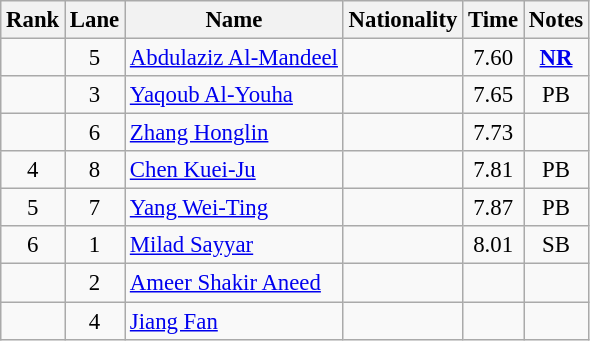<table class="wikitable sortable" style="text-align:center;font-size:95%">
<tr>
<th>Rank</th>
<th>Lane</th>
<th>Name</th>
<th>Nationality</th>
<th>Time</th>
<th>Notes</th>
</tr>
<tr>
<td></td>
<td>5</td>
<td align=left><a href='#'>Abdulaziz Al-Mandeel</a></td>
<td align=left></td>
<td>7.60</td>
<td><strong><a href='#'>NR</a></strong></td>
</tr>
<tr>
<td></td>
<td>3</td>
<td align=left><a href='#'>Yaqoub Al-Youha</a></td>
<td align=left></td>
<td>7.65</td>
<td>PB</td>
</tr>
<tr>
<td></td>
<td>6</td>
<td align=left><a href='#'>Zhang Honglin</a></td>
<td align=left></td>
<td>7.73</td>
<td></td>
</tr>
<tr>
<td>4</td>
<td>8</td>
<td align=left><a href='#'>Chen Kuei-Ju</a></td>
<td align=left></td>
<td>7.81</td>
<td>PB</td>
</tr>
<tr>
<td>5</td>
<td>7</td>
<td align=left><a href='#'>Yang Wei-Ting</a></td>
<td align=left></td>
<td>7.87</td>
<td>PB</td>
</tr>
<tr>
<td>6</td>
<td>1</td>
<td align=left><a href='#'>Milad Sayyar</a></td>
<td align=left></td>
<td>8.01</td>
<td>SB</td>
</tr>
<tr>
<td></td>
<td>2</td>
<td align=left><a href='#'>Ameer Shakir Aneed</a></td>
<td align=left></td>
<td></td>
<td></td>
</tr>
<tr>
<td></td>
<td>4</td>
<td align=left><a href='#'>Jiang Fan</a></td>
<td align=left></td>
<td></td>
<td></td>
</tr>
</table>
